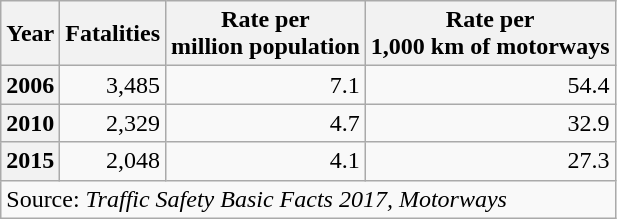<table class="wikitable sortable plainrowheaders">
<tr>
<th scope="col">Year</th>
<th scope="col">Fatalities</th>
<th scope="col">Rate per <br>million population</th>
<th scope="col">Rate per <br>1,000 km of motorways</th>
</tr>
<tr>
<th scope="row">2006</th>
<td align=right>3,485</td>
<td align=right>7.1</td>
<td align=right>54.4</td>
</tr>
<tr>
<th scope="row">2010</th>
<td align=right>2,329</td>
<td align=right>4.7</td>
<td align=right>32.9</td>
</tr>
<tr>
<th scope="row">2015</th>
<td align=right>2,048</td>
<td align=right>4.1</td>
<td align=right>27.3</td>
</tr>
<tr class="sortbottom">
<td colspan="4">Source: <em>Traffic Safety Basic Facts 2017, Motorways</em></td>
</tr>
</table>
